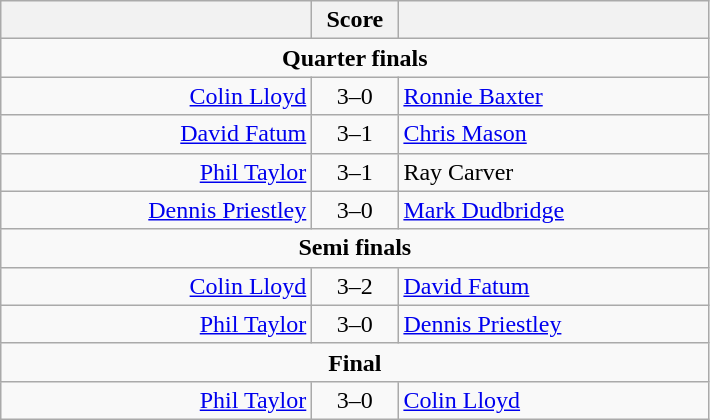<table class=wikitable style="text-align:center">
<tr>
<th width=200></th>
<th width=50>Score</th>
<th width=200></th>
</tr>
<tr align=center>
<td colspan="3"><strong>Quarter finals</strong></td>
</tr>
<tr align=left>
<td align=right><a href='#'>Colin Lloyd</a> </td>
<td align=center>3–0</td>
<td> <a href='#'>Ronnie Baxter</a></td>
</tr>
<tr align=left>
<td align=right><a href='#'>David Fatum</a> </td>
<td align=center>3–1</td>
<td> <a href='#'>Chris Mason</a></td>
</tr>
<tr align=left>
<td align=right><a href='#'>Phil Taylor</a> </td>
<td align=center>3–1</td>
<td> Ray Carver</td>
</tr>
<tr align=left>
<td align=right><a href='#'>Dennis Priestley</a> </td>
<td align=center>3–0</td>
<td> <a href='#'>Mark Dudbridge</a></td>
</tr>
<tr align=center>
<td colspan="3"><strong>Semi finals</strong></td>
</tr>
<tr align=left>
<td align=right><a href='#'>Colin Lloyd</a> </td>
<td align=center>3–2</td>
<td> <a href='#'>David Fatum</a></td>
</tr>
<tr align=left>
<td align=right><a href='#'>Phil Taylor</a> </td>
<td align=center>3–0</td>
<td> <a href='#'>Dennis Priestley</a></td>
</tr>
<tr align=center>
<td colspan="3"><strong>Final</strong></td>
</tr>
<tr align=left>
<td align=right><a href='#'>Phil Taylor</a> </td>
<td align=center>3–0</td>
<td> <a href='#'>Colin Lloyd</a></td>
</tr>
</table>
